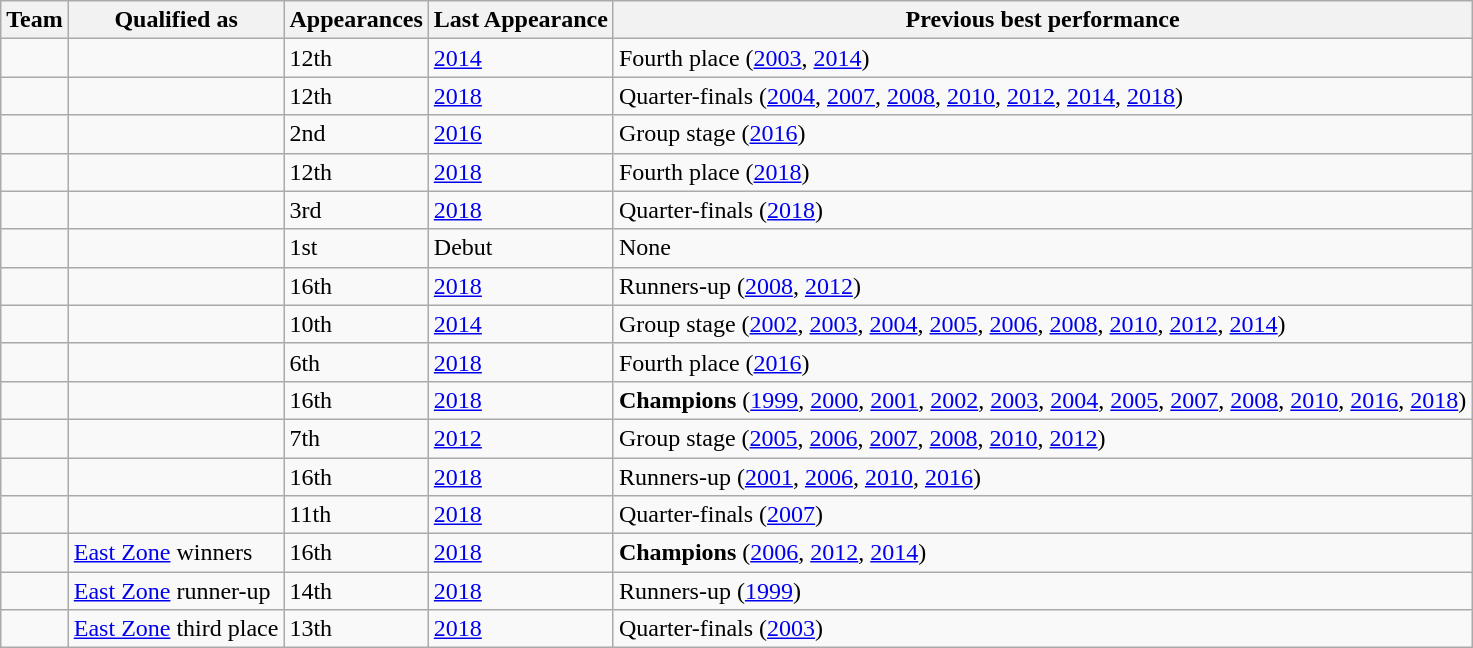<table class="wikitable sortable">
<tr>
<th>Team</th>
<th>Qualified as</th>
<th>Appearances</th>
<th>Last Appearance</th>
<th>Previous best performance</th>
</tr>
<tr>
<td></td>
<td></td>
<td>12th</td>
<td><a href='#'>2014</a></td>
<td>Fourth place (<a href='#'>2003</a>, <a href='#'>2014</a>)</td>
</tr>
<tr>
<td></td>
<td></td>
<td>12th</td>
<td><a href='#'>2018</a></td>
<td>Quarter-finals (<a href='#'>2004</a>, <a href='#'>2007</a>, <a href='#'>2008</a>, <a href='#'>2010</a>, <a href='#'>2012</a>, <a href='#'>2014</a>, <a href='#'>2018</a>)</td>
</tr>
<tr>
<td></td>
<td></td>
<td>2nd</td>
<td><a href='#'>2016</a></td>
<td>Group stage (<a href='#'>2016</a>)</td>
</tr>
<tr>
<td></td>
<td></td>
<td>12th</td>
<td><a href='#'>2018</a></td>
<td>Fourth place (<a href='#'>2018</a>)</td>
</tr>
<tr>
<td></td>
<td></td>
<td>3rd</td>
<td><a href='#'>2018</a></td>
<td>Quarter-finals (<a href='#'>2018</a>)</td>
</tr>
<tr>
<td></td>
<td></td>
<td>1st</td>
<td>Debut</td>
<td>None</td>
</tr>
<tr>
<td></td>
<td></td>
<td>16th</td>
<td><a href='#'>2018</a></td>
<td>Runners-up (<a href='#'>2008</a>, <a href='#'>2012</a>)</td>
</tr>
<tr>
<td></td>
<td></td>
<td>10th</td>
<td><a href='#'>2014</a></td>
<td>Group stage (<a href='#'>2002</a>, <a href='#'>2003</a>, <a href='#'>2004</a>, <a href='#'>2005</a>, <a href='#'>2006</a>, <a href='#'>2008</a>, <a href='#'>2010</a>, <a href='#'>2012</a>, <a href='#'>2014</a>)</td>
</tr>
<tr>
<td></td>
<td></td>
<td>6th</td>
<td><a href='#'>2018</a></td>
<td>Fourth place (<a href='#'>2016</a>)</td>
</tr>
<tr>
<td></td>
<td></td>
<td>16th</td>
<td><a href='#'>2018</a></td>
<td><strong>Champions</strong> (<a href='#'>1999</a>, <a href='#'>2000</a>, <a href='#'>2001</a>, <a href='#'>2002</a>, <a href='#'>2003</a>, <a href='#'>2004</a>, <a href='#'>2005</a>, <a href='#'>2007</a>, <a href='#'>2008</a>, <a href='#'>2010</a>, <a href='#'>2016</a>, <a href='#'>2018</a>)</td>
</tr>
<tr>
<td></td>
<td></td>
<td>7th</td>
<td><a href='#'>2012</a></td>
<td>Group stage (<a href='#'>2005</a>, <a href='#'>2006</a>, <a href='#'>2007</a>, <a href='#'>2008</a>, <a href='#'>2010</a>, <a href='#'>2012</a>)</td>
</tr>
<tr>
<td></td>
<td></td>
<td>16th</td>
<td><a href='#'>2018</a></td>
<td>Runners-up (<a href='#'>2001</a>, <a href='#'>2006</a>, <a href='#'>2010</a>, <a href='#'>2016</a>)</td>
</tr>
<tr>
<td></td>
<td></td>
<td>11th</td>
<td><a href='#'>2018</a></td>
<td>Quarter-finals (<a href='#'>2007</a>)</td>
</tr>
<tr>
<td></td>
<td><a href='#'>East Zone</a> winners</td>
<td>16th</td>
<td><a href='#'>2018</a></td>
<td><strong>Champions</strong> (<a href='#'>2006</a>, <a href='#'>2012</a>, <a href='#'>2014</a>)</td>
</tr>
<tr>
<td></td>
<td><a href='#'>East Zone</a> runner-up</td>
<td>14th</td>
<td><a href='#'>2018</a></td>
<td>Runners-up (<a href='#'>1999</a>)</td>
</tr>
<tr>
<td></td>
<td><a href='#'>East Zone</a> third place</td>
<td>13th</td>
<td><a href='#'>2018</a></td>
<td>Quarter-finals (<a href='#'>2003</a>)</td>
</tr>
</table>
